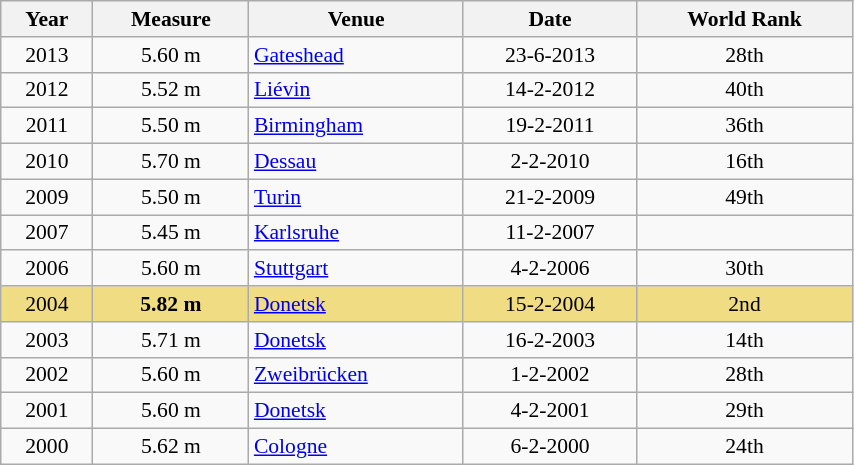<table class="wikitable" width=45% style="font-size:90%; text-align:center;">
<tr>
<th>Year</th>
<th>Measure</th>
<th>Venue</th>
<th>Date</th>
<th>World Rank</th>
</tr>
<tr>
<td>2013</td>
<td>5.60 m</td>
<td align=left> <a href='#'>Gateshead</a></td>
<td>23-6-2013</td>
<td>28th</td>
</tr>
<tr>
<td>2012</td>
<td>5.52 m</td>
<td align=left> <a href='#'>Liévin</a></td>
<td>14-2-2012</td>
<td>40th</td>
</tr>
<tr>
<td>2011</td>
<td>5.50 m</td>
<td align=left> <a href='#'>Birmingham</a></td>
<td>19-2-2011</td>
<td>36th</td>
</tr>
<tr>
<td>2010</td>
<td>5.70 m</td>
<td align=left> <a href='#'>Dessau</a></td>
<td>2-2-2010</td>
<td>16th</td>
</tr>
<tr>
<td>2009</td>
<td>5.50 m</td>
<td align=left> <a href='#'>Turin</a></td>
<td>21-2-2009</td>
<td>49th</td>
</tr>
<tr>
<td>2007</td>
<td>5.45 m</td>
<td align=left> <a href='#'>Karlsruhe</a></td>
<td>11-2-2007</td>
<td></td>
</tr>
<tr>
<td>2006</td>
<td>5.60 m</td>
<td align=left> <a href='#'>Stuttgart</a></td>
<td>4-2-2006</td>
<td>30th</td>
</tr>
<tr bgcolor=#F0DC82>
<td>2004</td>
<td><strong>5.82 m</strong></td>
<td align=left> <a href='#'>Donetsk</a></td>
<td>15-2-2004</td>
<td>2nd</td>
</tr>
<tr>
<td>2003</td>
<td>5.71 m</td>
<td align=left> <a href='#'>Donetsk</a></td>
<td>16-2-2003</td>
<td>14th</td>
</tr>
<tr>
<td>2002</td>
<td>5.60 m</td>
<td align=left> <a href='#'>Zweibrücken</a></td>
<td>1-2-2002</td>
<td>28th</td>
</tr>
<tr>
<td>2001</td>
<td>5.60 m</td>
<td align=left> <a href='#'>Donetsk</a></td>
<td>4-2-2001</td>
<td>29th</td>
</tr>
<tr>
<td>2000</td>
<td>5.62 m</td>
<td align=left> <a href='#'>Cologne</a></td>
<td>6-2-2000</td>
<td>24th</td>
</tr>
</table>
